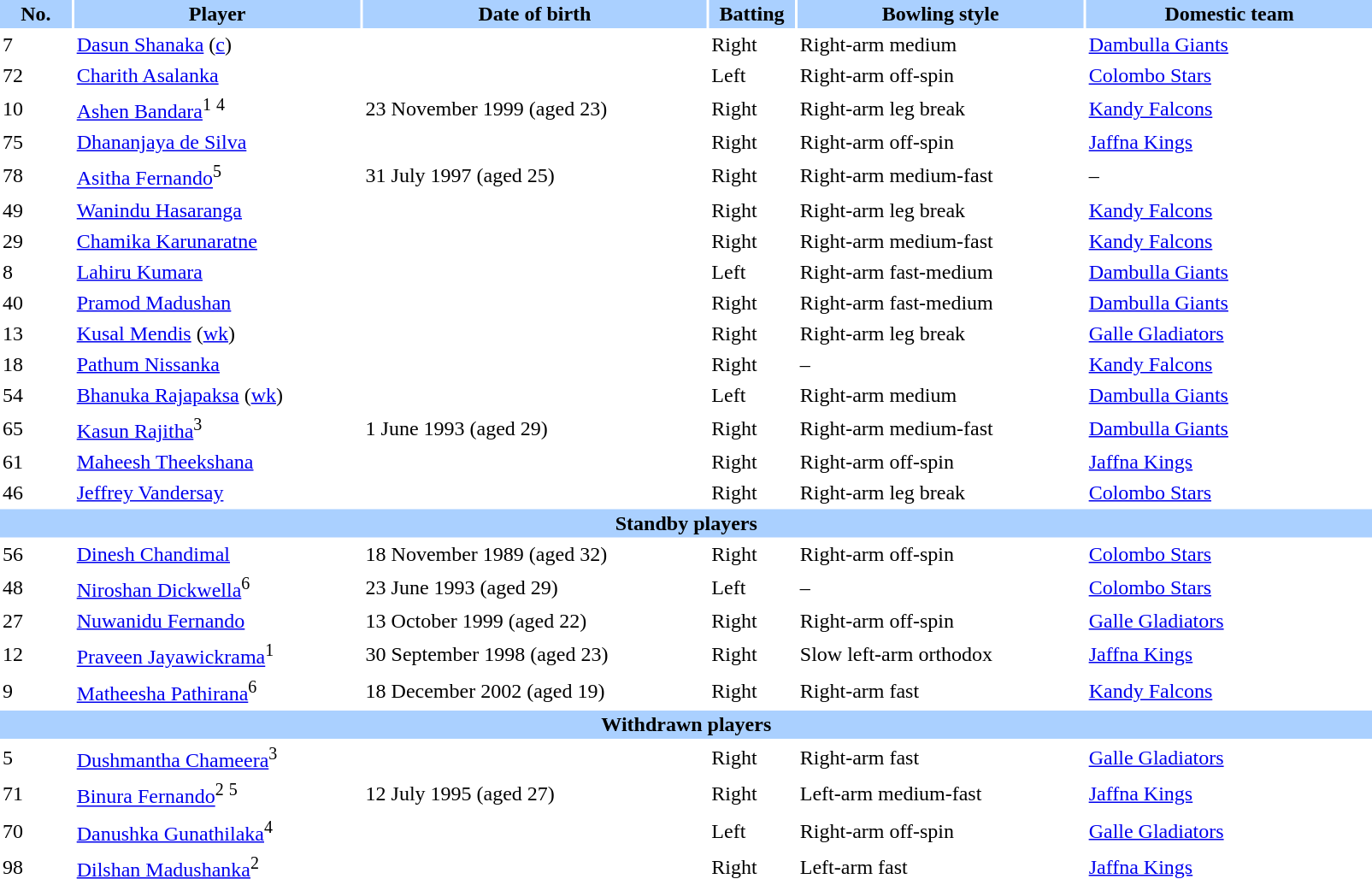<table class="sortable" style="width:85%;" border="0" cellspacing="2" cellpadding="2">
<tr style="background:#aad0ff;">
<th scope="col" width="5%">No.</th>
<th width=20%>Player</th>
<th width=24%>Date of birth</th>
<th width=6%>Batting</th>
<th width=20%>Bowling style</th>
<th width=20%>Domestic team</th>
</tr>
<tr>
<td>7</td>
<td><a href='#'>Dasun Shanaka</a> (<a href='#'>c</a>)</td>
<td></td>
<td>Right</td>
<td>Right-arm medium</td>
<td><a href='#'>Dambulla Giants</a></td>
</tr>
<tr>
<td>72</td>
<td><a href='#'>Charith Asalanka</a></td>
<td></td>
<td>Left</td>
<td>Right-arm off-spin</td>
<td><a href='#'>Colombo Stars</a></td>
</tr>
<tr>
<td>10</td>
<td><a href='#'>Ashen Bandara</a><sup>1</sup> <sup>4</sup></td>
<td>23 November 1999 (aged 23)</td>
<td>Right</td>
<td>Right-arm leg break</td>
<td><a href='#'>Kandy Falcons</a></td>
</tr>
<tr>
<td>75</td>
<td><a href='#'>Dhananjaya de Silva</a></td>
<td></td>
<td>Right</td>
<td>Right-arm off-spin</td>
<td><a href='#'>Jaffna Kings</a></td>
</tr>
<tr>
<td>78</td>
<td><a href='#'>Asitha Fernando</a><sup>5</sup></td>
<td>31 July 1997 (aged 25)</td>
<td>Right</td>
<td>Right-arm medium-fast</td>
<td>–</td>
</tr>
<tr>
<td>49</td>
<td><a href='#'>Wanindu Hasaranga</a></td>
<td></td>
<td>Right</td>
<td>Right-arm leg break</td>
<td><a href='#'>Kandy Falcons</a></td>
</tr>
<tr>
<td>29</td>
<td><a href='#'>Chamika Karunaratne</a></td>
<td></td>
<td>Right</td>
<td>Right-arm medium-fast</td>
<td><a href='#'>Kandy Falcons</a></td>
</tr>
<tr>
<td>8</td>
<td><a href='#'>Lahiru Kumara</a></td>
<td></td>
<td>Left</td>
<td>Right-arm fast-medium</td>
<td><a href='#'>Dambulla Giants</a></td>
</tr>
<tr>
<td>40</td>
<td><a href='#'>Pramod Madushan</a></td>
<td></td>
<td>Right</td>
<td>Right-arm fast-medium</td>
<td><a href='#'>Dambulla Giants</a></td>
</tr>
<tr>
<td>13</td>
<td><a href='#'>Kusal Mendis</a> (<a href='#'>wk</a>)</td>
<td></td>
<td>Right</td>
<td>Right-arm leg break</td>
<td><a href='#'>Galle Gladiators</a></td>
</tr>
<tr>
<td>18</td>
<td><a href='#'>Pathum Nissanka</a></td>
<td></td>
<td>Right</td>
<td>–</td>
<td><a href='#'>Kandy Falcons</a></td>
</tr>
<tr>
<td>54</td>
<td><a href='#'>Bhanuka Rajapaksa</a> (<a href='#'>wk</a>)</td>
<td></td>
<td>Left</td>
<td>Right-arm medium</td>
<td><a href='#'>Dambulla Giants</a></td>
</tr>
<tr>
<td>65</td>
<td><a href='#'>Kasun Rajitha</a><sup>3</sup></td>
<td>1 June 1993 (aged 29)</td>
<td>Right</td>
<td>Right-arm medium-fast</td>
<td><a href='#'>Dambulla Giants</a></td>
</tr>
<tr>
<td>61</td>
<td><a href='#'>Maheesh Theekshana</a></td>
<td></td>
<td>Right</td>
<td>Right-arm off-spin</td>
<td><a href='#'>Jaffna Kings</a></td>
</tr>
<tr>
<td>46</td>
<td><a href='#'>Jeffrey Vandersay</a></td>
<td></td>
<td>Right</td>
<td>Right-arm leg break</td>
<td><a href='#'>Colombo Stars</a></td>
</tr>
<tr style="background:#aad0ff;">
<th colspan="6">Standby players</th>
</tr>
<tr>
<td>56</td>
<td><a href='#'>Dinesh Chandimal</a></td>
<td>18 November 1989 (aged 32)</td>
<td>Right</td>
<td>Right-arm off-spin</td>
<td><a href='#'>Colombo Stars</a></td>
</tr>
<tr>
<td>48</td>
<td><a href='#'>Niroshan Dickwella</a><sup>6</sup></td>
<td>23 June 1993 (aged 29)</td>
<td>Left</td>
<td>–</td>
<td><a href='#'>Colombo Stars</a></td>
</tr>
<tr>
<td>27</td>
<td><a href='#'>Nuwanidu Fernando</a></td>
<td>13 October 1999 (aged 22)</td>
<td>Right</td>
<td>Right-arm off-spin</td>
<td><a href='#'>Galle Gladiators</a></td>
</tr>
<tr>
<td>12</td>
<td><a href='#'>Praveen Jayawickrama</a><sup>1</sup></td>
<td>30 September 1998 (aged 23)</td>
<td>Right</td>
<td>Slow left-arm orthodox</td>
<td><a href='#'>Jaffna Kings</a></td>
</tr>
<tr>
<td>9</td>
<td><a href='#'>Matheesha Pathirana</a><sup>6</sup></td>
<td>18 December 2002 (aged 19)</td>
<td>Right</td>
<td>Right-arm fast</td>
<td><a href='#'>Kandy Falcons</a></td>
</tr>
<tr style="background:#aad0ff;">
<th colspan="6">Withdrawn players</th>
</tr>
<tr>
<td>5</td>
<td><a href='#'>Dushmantha Chameera</a><sup>3</sup></td>
<td></td>
<td>Right</td>
<td>Right-arm fast</td>
<td><a href='#'>Galle Gladiators</a></td>
</tr>
<tr>
<td>71</td>
<td><a href='#'>Binura Fernando</a><sup>2</sup> <sup>5</sup></td>
<td>12 July 1995 (aged 27)</td>
<td>Right</td>
<td>Left-arm medium-fast</td>
<td><a href='#'>Jaffna Kings</a></td>
</tr>
<tr>
<td>70</td>
<td><a href='#'>Danushka Gunathilaka</a><sup>4</sup></td>
<td></td>
<td>Left</td>
<td>Right-arm off-spin</td>
<td><a href='#'>Galle Gladiators</a></td>
</tr>
<tr>
<td>98</td>
<td><a href='#'>Dilshan Madushanka</a><sup>2</sup></td>
<td></td>
<td>Right</td>
<td>Left-arm fast</td>
<td><a href='#'>Jaffna Kings</a></td>
</tr>
</table>
